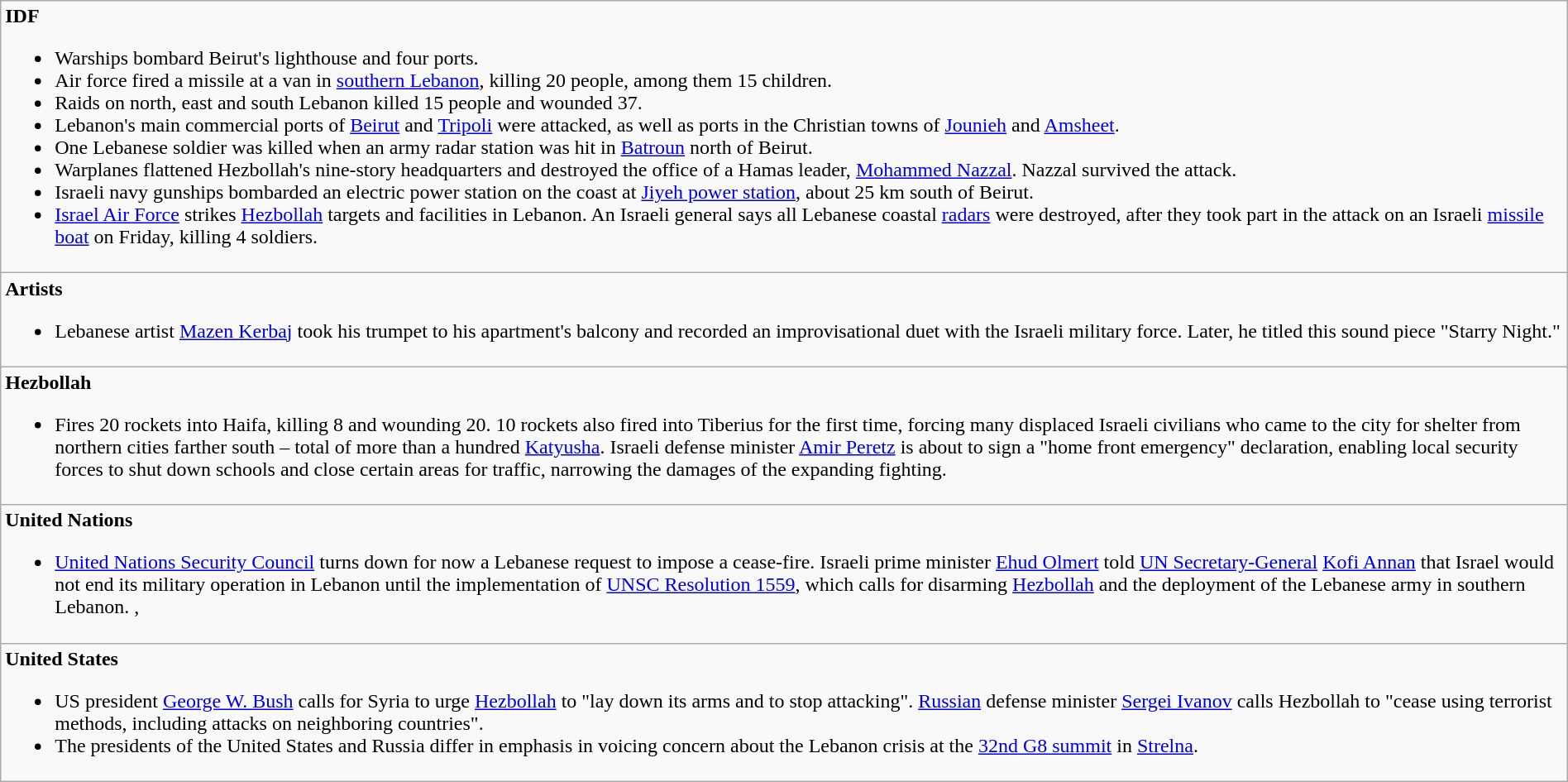<table style="width:100%;" class="wikitable">
<tr>
<td><strong>IDF</strong><br><ul><li>Warships bombard Beirut's lighthouse and four ports.</li><li>Air force fired a missile at a van in <a href='#'>southern Lebanon</a>, killing 20 people, among them 15 children.</li><li>Raids on north, east and south Lebanon killed 15 people and wounded 37.</li><li>Lebanon's main commercial ports of <a href='#'>Beirut</a> and <a href='#'>Tripoli</a> were attacked, as well as ports in the Christian towns of <a href='#'>Jounieh</a> and <a href='#'>Amsheet</a>.</li><li>One Lebanese soldier was killed when an army radar station was hit in <a href='#'>Batroun</a> north of Beirut.</li><li>Warplanes flattened Hezbollah's nine-story headquarters and destroyed the office of a Hamas leader, <a href='#'>Mohammed Nazzal</a>. Nazzal survived the attack.</li><li>Israeli navy gunships bombarded an electric power station on the coast at <a href='#'>Jiyeh power station</a>, about 25 km south of Beirut.</li><li><a href='#'>Israel Air Force</a> strikes <a href='#'>Hezbollah</a> targets and facilities in Lebanon. An Israeli general says all Lebanese coastal <a href='#'>radars</a> were destroyed, after they took part in the attack on an Israeli <a href='#'>missile boat</a> on Friday, killing 4 soldiers.</li></ul></td>
</tr>
<tr>
<td><strong>Artists</strong><br><ul><li>Lebanese artist <a href='#'>Mazen Kerbaj</a> took his trumpet to his apartment's balcony and recorded an improvisational duet with the Israeli military force. Later, he titled this sound piece "Starry Night."</li></ul></td>
</tr>
<tr>
<td><strong>Hezbollah</strong><br><ul><li>Fires 20 rockets into Haifa, killing 8 and wounding 20. 10 rockets also fired into Tiberius for the first time, forcing many displaced Israeli civilians who came to the city for shelter from northern cities farther south – total of more than a hundred <a href='#'>Katyusha</a>. Israeli defense minister <a href='#'>Amir Peretz</a> is about to sign a "home front emergency" declaration, enabling local security forces to shut down schools and close certain areas for traffic, narrowing the damages of the expanding fighting.</li></ul></td>
</tr>
<tr>
<td><strong>United Nations</strong><br><ul><li><a href='#'>United Nations Security Council</a> turns down for now a Lebanese request to impose a cease-fire. Israeli prime minister <a href='#'>Ehud Olmert</a> told <a href='#'>UN Secretary-General</a> <a href='#'>Kofi Annan</a> that Israel would not end its military operation in Lebanon until the implementation of <a href='#'>UNSC Resolution 1559</a>, which calls for disarming <a href='#'>Hezbollah</a> and the deployment of the Lebanese army in southern Lebanon. , </li></ul></td>
</tr>
<tr>
<td><strong>United States</strong><br><ul><li>US president <a href='#'>George W. Bush</a> calls for Syria to urge <a href='#'>Hezbollah</a> to "lay down its arms and to stop attacking". <a href='#'>Russian</a> defense minister <a href='#'>Sergei Ivanov</a> calls Hezbollah to "cease using terrorist methods, including attacks on neighboring countries".</li><li>The presidents of the United States and Russia differ in emphasis in voicing concern about the Lebanon crisis at the <a href='#'>32nd G8 summit</a> in <a href='#'>Strelna</a>.</li></ul></td>
</tr>
</table>
